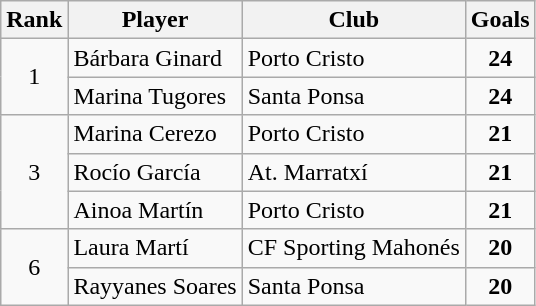<table class="wikitable" style="text-align:center">
<tr>
<th>Rank</th>
<th>Player</th>
<th>Club</th>
<th>Goals</th>
</tr>
<tr>
<td rowspan="2">1</td>
<td align="left">Bárbara Ginard</td>
<td align="left">Porto Cristo</td>
<td><strong>24</strong></td>
</tr>
<tr>
<td align="left">Marina Tugores</td>
<td align="left">Santa Ponsa</td>
<td><strong>24</strong></td>
</tr>
<tr>
<td rowspan="3">3</td>
<td align="left">Marina Cerezo</td>
<td align="left">Porto Cristo</td>
<td><strong>21</strong></td>
</tr>
<tr>
<td align="left">Rocío García</td>
<td align="left">At. Marratxí</td>
<td><strong>21</strong></td>
</tr>
<tr>
<td align="left">Ainoa Martín</td>
<td align="left">Porto Cristo</td>
<td><strong>21</strong></td>
</tr>
<tr>
<td rowspan="2">6</td>
<td align="left">Laura Martí</td>
<td align="left">CF Sporting Mahonés</td>
<td><strong>20</strong></td>
</tr>
<tr>
<td align="left">Rayyanes Soares</td>
<td align="left">Santa Ponsa</td>
<td><strong>20</strong></td>
</tr>
</table>
